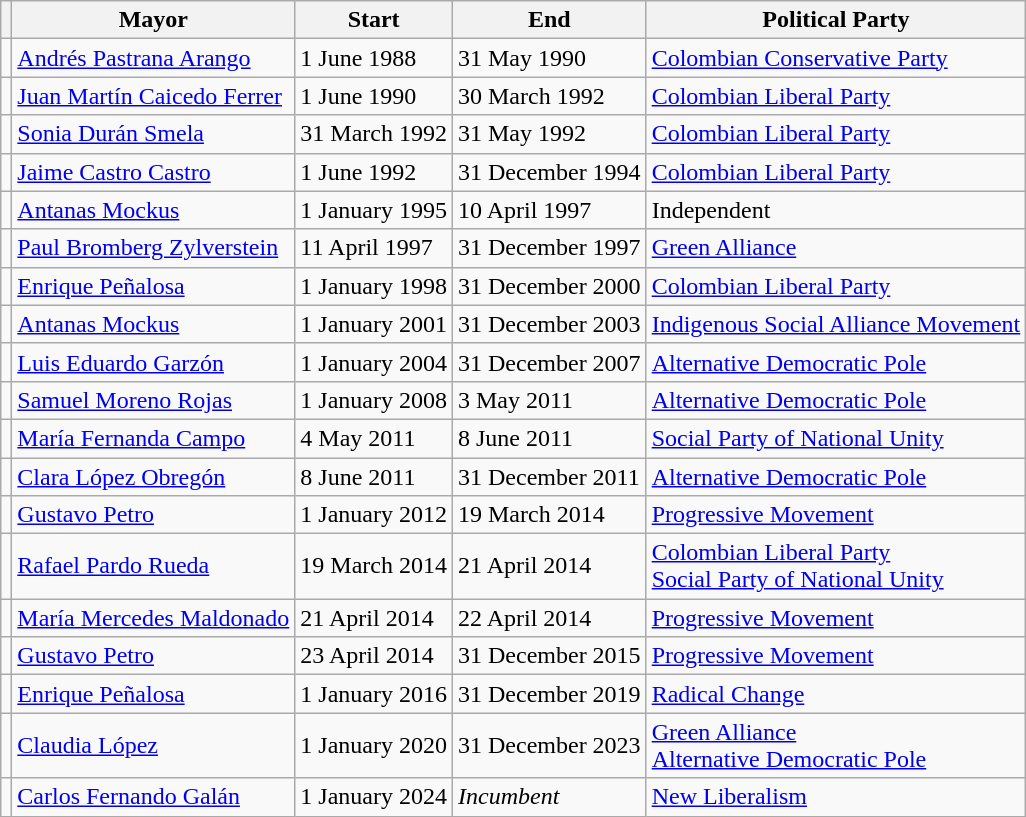<table class="wikitable">
<tr>
<th></th>
<th>Mayor</th>
<th>Start</th>
<th>End</th>
<th>Political Party</th>
</tr>
<tr>
<td></td>
<td><a href='#'>Andrés Pastrana Arango</a></td>
<td>1 June 1988</td>
<td>31 May 1990</td>
<td><a href='#'>Colombian Conservative Party</a></td>
</tr>
<tr>
<td></td>
<td><a href='#'>Juan Martín Caicedo Ferrer</a></td>
<td>1 June 1990</td>
<td>30 March 1992</td>
<td><a href='#'>Colombian Liberal Party</a></td>
</tr>
<tr>
<td></td>
<td><a href='#'>Sonia Durán Smela</a></td>
<td>31 March 1992</td>
<td>31 May 1992</td>
<td><a href='#'>Colombian Liberal Party</a></td>
</tr>
<tr>
<td></td>
<td><a href='#'>Jaime Castro Castro</a></td>
<td>1 June 1992</td>
<td>31 December 1994</td>
<td><a href='#'>Colombian Liberal Party</a></td>
</tr>
<tr>
<td></td>
<td><a href='#'>Antanas Mockus</a></td>
<td>1 January 1995</td>
<td>10 April 1997</td>
<td>Independent</td>
</tr>
<tr>
<td></td>
<td><a href='#'>Paul Bromberg Zylverstein</a></td>
<td>11 April 1997</td>
<td>31 December 1997</td>
<td><a href='#'>Green Alliance</a></td>
</tr>
<tr>
<td></td>
<td><a href='#'>Enrique Peñalosa</a></td>
<td>1 January 1998</td>
<td>31 December 2000</td>
<td><a href='#'>Colombian Liberal Party</a></td>
</tr>
<tr>
<td></td>
<td><a href='#'>Antanas Mockus</a></td>
<td>1 January 2001</td>
<td>31 December 2003</td>
<td><a href='#'>Indigenous Social Alliance Movement</a></td>
</tr>
<tr>
<td></td>
<td><a href='#'>Luis Eduardo Garzón</a></td>
<td>1 January 2004</td>
<td>31 December 2007</td>
<td><a href='#'>Alternative Democratic Pole</a></td>
</tr>
<tr>
<td></td>
<td><a href='#'>Samuel Moreno Rojas</a></td>
<td>1 January 2008</td>
<td>3 May 2011</td>
<td><a href='#'>Alternative Democratic Pole</a></td>
</tr>
<tr>
<td></td>
<td><a href='#'>María Fernanda Campo</a></td>
<td>4 May 2011</td>
<td>8 June 2011</td>
<td><a href='#'>Social Party of National Unity</a></td>
</tr>
<tr>
<td></td>
<td><a href='#'>Clara López Obregón</a></td>
<td>8 June 2011</td>
<td>31 December 2011</td>
<td><a href='#'>Alternative Democratic Pole</a></td>
</tr>
<tr>
<td></td>
<td><a href='#'>Gustavo Petro</a></td>
<td>1 January 2012</td>
<td>19 March 2014</td>
<td><a href='#'>Progressive Movement</a></td>
</tr>
<tr>
<td></td>
<td><a href='#'>Rafael Pardo Rueda</a></td>
<td>19 March 2014</td>
<td>21 April 2014</td>
<td><a href='#'>Colombian Liberal Party</a><br><a href='#'>Social Party of National Unity</a></td>
</tr>
<tr>
<td></td>
<td><a href='#'>María Mercedes Maldonado</a></td>
<td>21 April 2014</td>
<td>22 April 2014</td>
<td><a href='#'>Progressive Movement</a></td>
</tr>
<tr>
<td></td>
<td><a href='#'>Gustavo Petro</a></td>
<td>23 April 2014</td>
<td>31 December 2015</td>
<td><a href='#'>Progressive Movement</a></td>
</tr>
<tr>
<td></td>
<td><a href='#'>Enrique Peñalosa</a></td>
<td>1 January 2016</td>
<td>31 December 2019</td>
<td><a href='#'>Radical Change</a></td>
</tr>
<tr>
<td></td>
<td><a href='#'>Claudia López</a></td>
<td>1 January 2020</td>
<td>31 December 2023</td>
<td><a href='#'>Green Alliance</a><br><a href='#'>Alternative Democratic Pole</a></td>
</tr>
<tr>
<td></td>
<td><a href='#'>Carlos Fernando Galán</a></td>
<td>1 January 2024</td>
<td><em>Incumbent</em></td>
<td><a href='#'>New Liberalism</a></td>
</tr>
</table>
